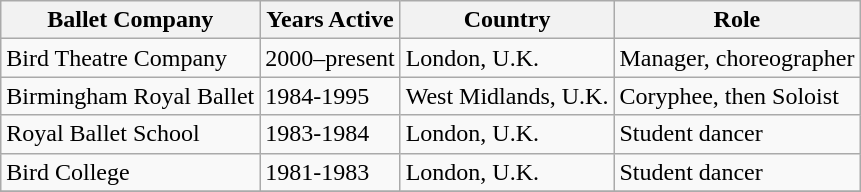<table class="wikitable">
<tr>
<th>Ballet Company</th>
<th>Years Active</th>
<th>Country</th>
<th>Role</th>
</tr>
<tr>
<td>Bird Theatre Company</td>
<td>2000–present</td>
<td>London, U.K.</td>
<td>Manager, choreographer</td>
</tr>
<tr>
<td>Birmingham Royal Ballet</td>
<td>1984-1995</td>
<td>West Midlands, U.K.</td>
<td>Coryphee, then Soloist</td>
</tr>
<tr>
<td>Royal Ballet School</td>
<td>1983-1984</td>
<td>London, U.K.</td>
<td>Student dancer</td>
</tr>
<tr>
<td>Bird College</td>
<td>1981-1983</td>
<td>London, U.K.</td>
<td>Student dancer</td>
</tr>
<tr>
</tr>
</table>
